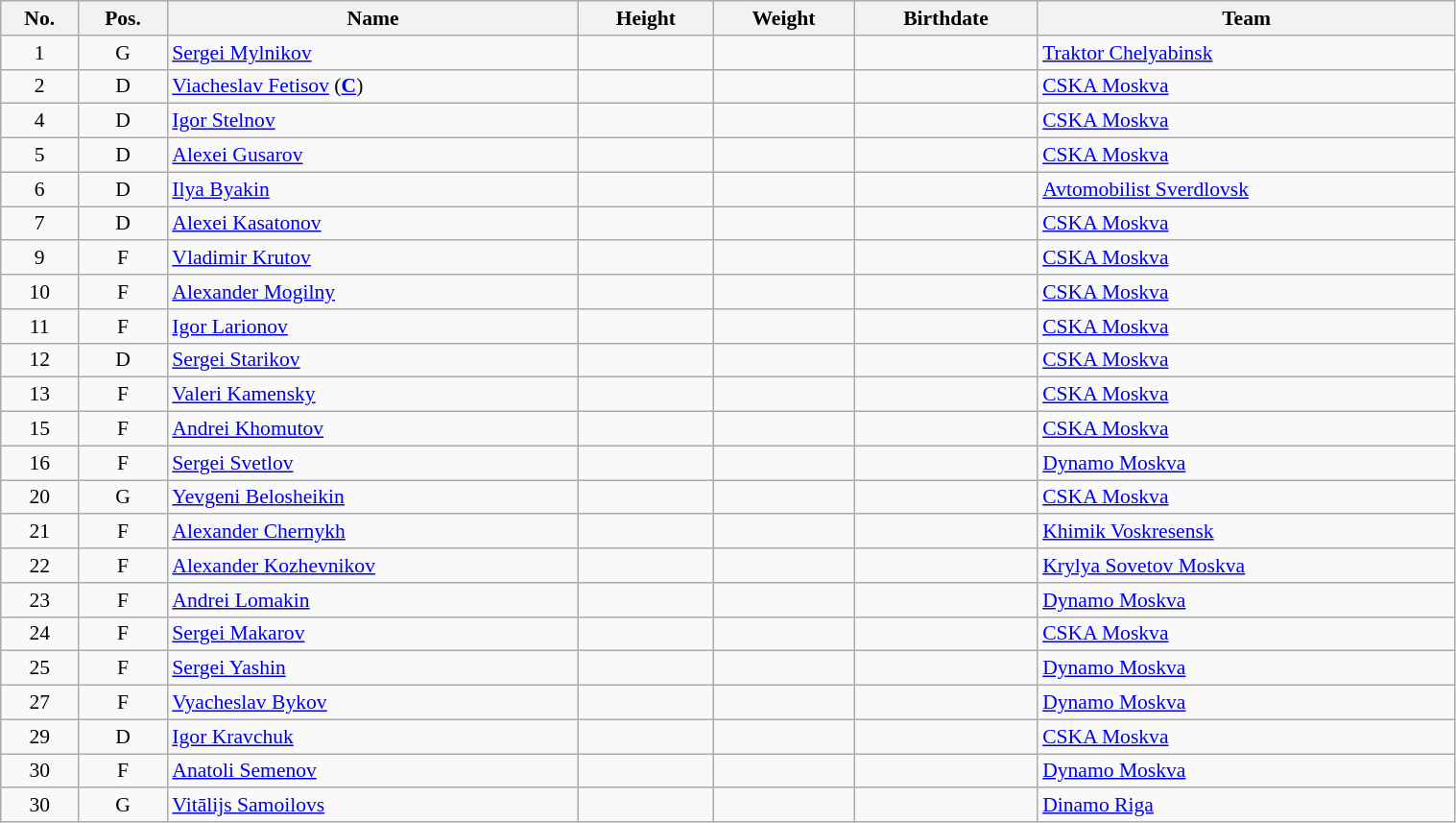<table class="wikitable sortable" width="80%" style="font-size: 90%; text-align: center;">
<tr>
<th>No.</th>
<th>Pos.</th>
<th>Name</th>
<th>Height</th>
<th>Weight</th>
<th>Birthdate</th>
<th>Team</th>
</tr>
<tr>
<td>1</td>
<td>G</td>
<td style="text-align:left;"><a href='#'>Sergei Mylnikov</a></td>
<td></td>
<td></td>
<td style="text-align:right;"></td>
<td style="text-align:left;"> <a href='#'>Traktor Chelyabinsk</a></td>
</tr>
<tr>
<td>2</td>
<td>D</td>
<td style="text-align:left;"><a href='#'>Viacheslav Fetisov</a> (<strong><a href='#'>C</a></strong>)</td>
<td></td>
<td></td>
<td style="text-align:right;"></td>
<td style="text-align:left;"> <a href='#'>CSKA Moskva</a></td>
</tr>
<tr>
<td>4</td>
<td>D</td>
<td style="text-align:left;"><a href='#'>Igor Stelnov</a></td>
<td></td>
<td></td>
<td style="text-align:right;"></td>
<td style="text-align:left;"> <a href='#'>CSKA Moskva</a></td>
</tr>
<tr>
<td>5</td>
<td>D</td>
<td style="text-align:left;"><a href='#'>Alexei Gusarov</a></td>
<td></td>
<td></td>
<td style="text-align:right;"></td>
<td style="text-align:left;"> <a href='#'>CSKA Moskva</a></td>
</tr>
<tr>
<td>6</td>
<td>D</td>
<td style="text-align:left;"><a href='#'>Ilya Byakin</a></td>
<td></td>
<td></td>
<td style="text-align:right;"></td>
<td style="text-align:left;"> <a href='#'>Avtomobilist Sverdlovsk</a></td>
</tr>
<tr>
<td>7</td>
<td>D</td>
<td style="text-align:left;"><a href='#'>Alexei Kasatonov</a></td>
<td></td>
<td></td>
<td style="text-align:right;"></td>
<td style="text-align:left;"> <a href='#'>CSKA Moskva</a></td>
</tr>
<tr>
<td>9</td>
<td>F</td>
<td style="text-align:left;"><a href='#'>Vladimir Krutov</a></td>
<td></td>
<td></td>
<td style="text-align:right;"></td>
<td style="text-align:left;"> <a href='#'>CSKA Moskva</a></td>
</tr>
<tr>
<td>10</td>
<td>F</td>
<td style="text-align:left;"><a href='#'>Alexander Mogilny</a></td>
<td></td>
<td></td>
<td style="text-align:right;"></td>
<td style="text-align:left;"> <a href='#'>CSKA Moskva</a></td>
</tr>
<tr>
<td>11</td>
<td>F</td>
<td style="text-align:left;"><a href='#'>Igor Larionov</a></td>
<td></td>
<td></td>
<td style="text-align:right;"></td>
<td style="text-align:left;"> <a href='#'>CSKA Moskva</a></td>
</tr>
<tr>
<td>12</td>
<td>D</td>
<td style="text-align:left;"><a href='#'>Sergei Starikov</a></td>
<td></td>
<td></td>
<td style="text-align:right;"></td>
<td style="text-align:left;"> <a href='#'>CSKA Moskva</a></td>
</tr>
<tr>
<td>13</td>
<td>F</td>
<td style="text-align:left;"><a href='#'>Valeri Kamensky</a></td>
<td></td>
<td></td>
<td style="text-align:right;"></td>
<td style="text-align:left;"> <a href='#'>CSKA Moskva</a></td>
</tr>
<tr>
<td>15</td>
<td>F</td>
<td style="text-align:left;"><a href='#'>Andrei Khomutov</a></td>
<td></td>
<td></td>
<td style="text-align:right;"></td>
<td style="text-align:left;"> <a href='#'>CSKA Moskva</a></td>
</tr>
<tr>
<td>16</td>
<td>F</td>
<td style="text-align:left;"><a href='#'>Sergei Svetlov</a></td>
<td></td>
<td></td>
<td style="text-align:right;"></td>
<td style="text-align:left;"> <a href='#'>Dynamo Moskva</a></td>
</tr>
<tr>
<td>20</td>
<td>G</td>
<td style="text-align:left;"><a href='#'>Yevgeni Belosheikin</a></td>
<td></td>
<td></td>
<td style="text-align:right;"></td>
<td style="text-align:left;"> <a href='#'>CSKA Moskva</a></td>
</tr>
<tr>
<td>21</td>
<td>F</td>
<td style="text-align:left;"><a href='#'>Alexander Chernykh</a></td>
<td></td>
<td></td>
<td style="text-align:right;"></td>
<td style="text-align:left;"> <a href='#'>Khimik Voskresensk</a></td>
</tr>
<tr>
<td>22</td>
<td>F</td>
<td style="text-align:left;"><a href='#'>Alexander Kozhevnikov</a></td>
<td></td>
<td></td>
<td style="text-align:right;"></td>
<td style="text-align:left;"> <a href='#'>Krylya Sovetov Moskva</a></td>
</tr>
<tr>
<td>23</td>
<td>F</td>
<td style="text-align:left;"><a href='#'>Andrei Lomakin</a></td>
<td></td>
<td></td>
<td style="text-align:right;"></td>
<td style="text-align:left;"> <a href='#'>Dynamo Moskva</a></td>
</tr>
<tr>
<td>24</td>
<td>F</td>
<td style="text-align:left;"><a href='#'>Sergei Makarov</a></td>
<td></td>
<td></td>
<td style="text-align:right;"></td>
<td style="text-align:left;"> <a href='#'>CSKA Moskva</a></td>
</tr>
<tr>
<td>25</td>
<td>F</td>
<td style="text-align:left;"><a href='#'>Sergei Yashin</a></td>
<td></td>
<td></td>
<td style="text-align:right;"></td>
<td style="text-align:left;"> <a href='#'>Dynamo Moskva</a></td>
</tr>
<tr>
<td>27</td>
<td>F</td>
<td style="text-align:left;"><a href='#'>Vyacheslav Bykov</a></td>
<td></td>
<td></td>
<td style="text-align:right;"></td>
<td style="text-align:left;"> <a href='#'>Dynamo Moskva</a></td>
</tr>
<tr>
<td>29</td>
<td>D</td>
<td style="text-align:left;"><a href='#'>Igor Kravchuk</a></td>
<td></td>
<td></td>
<td style="text-align:right;"></td>
<td style="text-align:left;"> <a href='#'>CSKA Moskva</a></td>
</tr>
<tr>
<td>30</td>
<td>F</td>
<td style="text-align:left;"><a href='#'>Anatoli Semenov</a></td>
<td></td>
<td></td>
<td style="text-align:right;"></td>
<td style="text-align:left;"> <a href='#'>Dynamo Moskva</a></td>
</tr>
<tr>
<td>30</td>
<td>G</td>
<td style="text-align:left;"><a href='#'>Vitālijs Samoilovs</a></td>
<td></td>
<td></td>
<td style="text-align:right;"></td>
<td style="text-align:left;"> <a href='#'>Dinamo Riga</a></td>
</tr>
</table>
